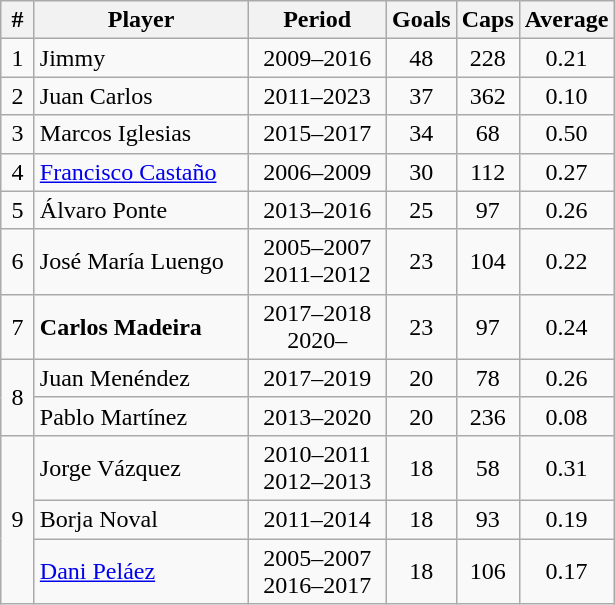<table class="wikitable sortable" style="text-align:center;">
<tr>
<th width=15px>#</th>
<th style="width:135px;">Player</th>
<th width=85px>Period</th>
<th width=25px>Goals</th>
<th width=25px>Caps</th>
<th width=25px>Average</th>
</tr>
<tr>
<td>1</td>
<td style="text-align:left;">Jimmy</td>
<td>2009–2016</td>
<td>48</td>
<td>228</td>
<td>0.21</td>
</tr>
<tr>
<td>2</td>
<td style="text-align:left;">Juan Carlos</td>
<td>2011–2023</td>
<td>37</td>
<td>362</td>
<td>0.10</td>
</tr>
<tr>
<td>3</td>
<td style="text-align:left;">Marcos Iglesias</td>
<td>2015–2017</td>
<td>34</td>
<td>68</td>
<td>0.50</td>
</tr>
<tr>
<td>4</td>
<td style="text-align:left;"><a href='#'>Francisco Castaño</a></td>
<td>2006–2009</td>
<td>30</td>
<td>112</td>
<td>0.27</td>
</tr>
<tr>
<td>5</td>
<td style="text-align:left;">Álvaro Ponte</td>
<td>2013–2016</td>
<td>25</td>
<td>97</td>
<td>0.26</td>
</tr>
<tr>
<td>6</td>
<td style="text-align:left;">José María Luengo</td>
<td>2005–2007<br>2011–2012</td>
<td>23</td>
<td>104</td>
<td>0.22</td>
</tr>
<tr>
<td>7</td>
<td style="text-align:left;"><strong>Carlos Madeira</strong></td>
<td>2017–2018<br>2020–</td>
<td>23</td>
<td>97</td>
<td>0.24</td>
</tr>
<tr>
<td rowspan=2>8</td>
<td style="text-align:left;">Juan Menéndez</td>
<td>2017–2019</td>
<td>20</td>
<td>78</td>
<td>0.26</td>
</tr>
<tr>
<td style="text-align:left;">Pablo Martínez</td>
<td>2013–2020</td>
<td>20</td>
<td>236</td>
<td>0.08</td>
</tr>
<tr>
<td rowspan=3>9</td>
<td style="text-align:left;">Jorge Vázquez</td>
<td>2010–2011<br>2012–2013</td>
<td>18</td>
<td>58</td>
<td>0.31</td>
</tr>
<tr>
<td style="text-align:left;">Borja Noval</td>
<td>2011–2014</td>
<td>18</td>
<td>93</td>
<td>0.19</td>
</tr>
<tr>
<td style="text-align:left;"><a href='#'>Dani Peláez</a></td>
<td>2005–2007<br>2016–2017</td>
<td>18</td>
<td>106</td>
<td>0.17</td>
</tr>
</table>
